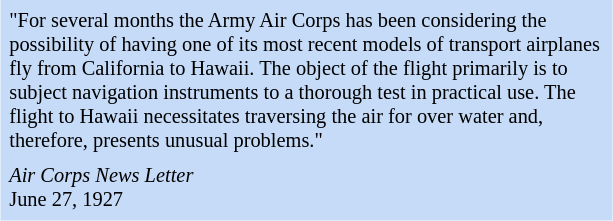<table class="toccolours" style="float: right; margin-left: 1em; margin-right: 2em; font-size: 85%; background:#c6dbf7; color:black; width:30em; max-width: 40%;" cellspacing="5">
<tr>
<td style="text-align: left;">"For several months the Army Air Corps has been considering the possibility of having one of its most recent models of transport airplanes fly from California to Hawaii. The object of the flight primarily is to subject navigation instruments to a thorough test in practical use. The flight to Hawaii necessitates traversing the air for  over water and, therefore, presents unusual problems."</td>
</tr>
<tr>
<td style="text-align: left;"><em>Air Corps News Letter</em><br>June 27, 1927</td>
</tr>
</table>
